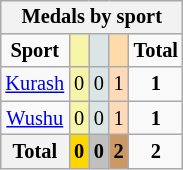<table class=wikitable style="font-size:85%; float:right;text-align:center">
<tr bgcolor=EFEFEF>
<th colspan=7><strong>Medals by sport</strong></th>
</tr>
<tr>
<td><strong>Sport</strong></td>
<td bgcolor=F7F6A8></td>
<td bgcolor=DCE5E5></td>
<td bgcolor=FFDBA9></td>
<td><strong>Total</strong></td>
</tr>
<tr>
<td><a href='#'>Kurash</a></td>
<td bgcolor=F7F6A8>0</td>
<td bgcolor=DCE5E5>0</td>
<td bgcolor=FFDAB9>1</td>
<td><strong>1</strong></td>
</tr>
<tr>
<td><a href='#'>Wushu</a></td>
<td bgcolor=F7F6A8>0</td>
<td bgcolor=DCE5E5>0</td>
<td bgcolor=FFDAB9>1</td>
<td><strong>1</strong></td>
</tr>
<tr>
<th><strong>Total</strong></th>
<td style="background:gold;"><strong>0</strong></td>
<td style="background:silver;"><strong>0</strong></td>
<td style="background:#c96;"><strong>2</strong></td>
<td><strong>2</strong></td>
</tr>
</table>
